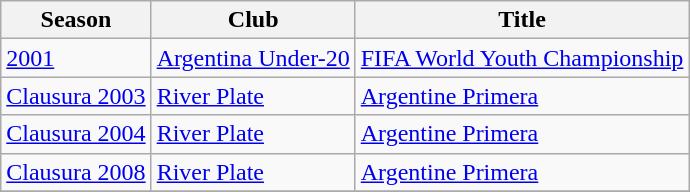<table class="wikitable">
<tr>
<th>Season</th>
<th>Club</th>
<th>Title</th>
</tr>
<tr>
<td><a href='#'>2001</a></td>
<td><a href='#'>Argentina Under-20</a></td>
<td><a href='#'>FIFA World Youth Championship</a></td>
</tr>
<tr>
<td><a href='#'>Clausura 2003</a></td>
<td><a href='#'>River Plate</a></td>
<td><a href='#'>Argentine Primera</a></td>
</tr>
<tr>
<td><a href='#'>Clausura 2004</a></td>
<td><a href='#'>River Plate</a></td>
<td><a href='#'>Argentine Primera</a></td>
</tr>
<tr>
<td><a href='#'>Clausura 2008</a></td>
<td><a href='#'>River Plate</a></td>
<td><a href='#'>Argentine Primera</a></td>
</tr>
<tr>
</tr>
</table>
